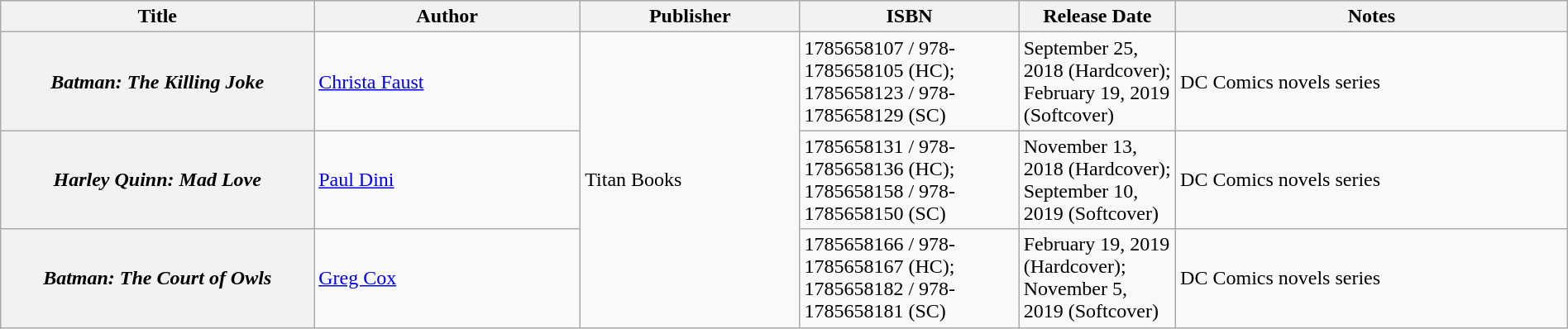<table class="wikitable" width=100%>
<tr>
<th width=20%>Title</th>
<th width=17%>Author</th>
<th width=14%>Publisher</th>
<th width=14%>ISBN</th>
<th width=10%>Release Date</th>
<th width=25%>Notes</th>
</tr>
<tr>
<th><em>Batman: The Killing Joke</em></th>
<td><a href='#'>Christa Faust</a></td>
<td rowspan="3">Titan Books</td>
<td>1785658107 / 978-1785658105 (HC); 1785658123 / 978-1785658129 (SC)</td>
<td>September 25, 2018 (Hardcover); February 19, 2019 (Softcover)</td>
<td>DC Comics novels series</td>
</tr>
<tr>
<th><em>Harley Quinn: Mad Love</em></th>
<td><a href='#'>Paul Dini</a></td>
<td>1785658131 / 978-1785658136 (HC); 1785658158 / 978-1785658150 (SC)</td>
<td>November 13, 2018 (Hardcover); September 10, 2019 (Softcover)</td>
<td>DC Comics novels series</td>
</tr>
<tr>
<th><em>Batman: The Court of Owls</em></th>
<td><a href='#'>Greg Cox</a></td>
<td>1785658166 / 978-1785658167 (HC); 1785658182 / 978-1785658181 (SC)</td>
<td>February 19, 2019 (Hardcover); November 5, 2019 (Softcover)</td>
<td>DC Comics novels series</td>
</tr>
</table>
